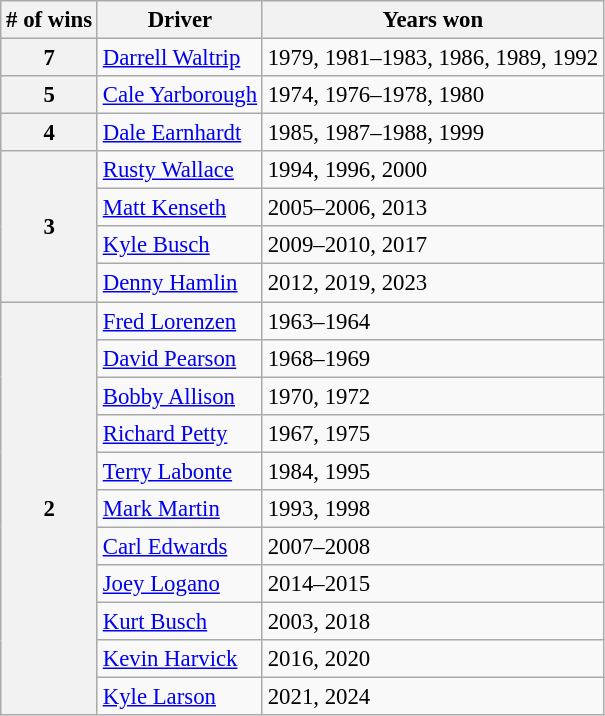<table class="wikitable" style="font-size: 95%;">
<tr>
<th># of wins</th>
<th>Driver</th>
<th>Years won</th>
</tr>
<tr>
<th>7</th>
<td><a href='#'>Darrell Waltrip</a></td>
<td>1979, 1981–1983, 1986, 1989, 1992</td>
</tr>
<tr>
<th>5</th>
<td><a href='#'>Cale Yarborough</a></td>
<td>1974, 1976–1978, 1980</td>
</tr>
<tr>
<th>4</th>
<td><a href='#'>Dale Earnhardt</a></td>
<td>1985, 1987–1988, 1999</td>
</tr>
<tr>
<th rowspan="4">3</th>
<td><a href='#'>Rusty Wallace</a></td>
<td>1994, 1996, 2000</td>
</tr>
<tr>
<td><a href='#'>Matt Kenseth</a></td>
<td>2005–2006, 2013</td>
</tr>
<tr>
<td><a href='#'>Kyle Busch</a></td>
<td>2009–2010, 2017</td>
</tr>
<tr>
<td><a href='#'>Denny Hamlin</a></td>
<td>2012, 2019, 2023</td>
</tr>
<tr>
<th rowspan="11">2</th>
<td><a href='#'>Fred Lorenzen</a></td>
<td>1963–1964</td>
</tr>
<tr>
<td><a href='#'>David Pearson</a></td>
<td>1968–1969</td>
</tr>
<tr>
<td><a href='#'>Bobby Allison</a></td>
<td>1970, 1972</td>
</tr>
<tr>
<td><a href='#'>Richard Petty</a></td>
<td>1967, 1975</td>
</tr>
<tr>
<td><a href='#'>Terry Labonte</a></td>
<td>1984, 1995</td>
</tr>
<tr>
<td><a href='#'>Mark Martin</a></td>
<td>1993, 1998</td>
</tr>
<tr>
<td><a href='#'>Carl Edwards</a></td>
<td>2007–2008</td>
</tr>
<tr>
<td><a href='#'>Joey Logano</a></td>
<td>2014–2015</td>
</tr>
<tr>
<td><a href='#'>Kurt Busch</a></td>
<td>2003, 2018</td>
</tr>
<tr>
<td><a href='#'>Kevin Harvick</a></td>
<td>2016, 2020</td>
</tr>
<tr>
<td><a href='#'>Kyle Larson</a></td>
<td>2021, 2024</td>
</tr>
</table>
